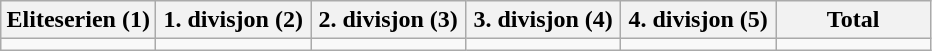<table class="wikitable">
<tr>
<th width="16.6%">Eliteserien (1)</th>
<th width="16.6%">1. divisjon (2)</th>
<th width="16.6%">2. divisjon (3)</th>
<th width="16.6%">3. divisjon (4)</th>
<th width="16.6%">4. divisjon (5)</th>
<th width="16.6%">Total</th>
</tr>
<tr>
<td></td>
<td></td>
<td></td>
<td></td>
<td></td>
<td></td>
</tr>
</table>
